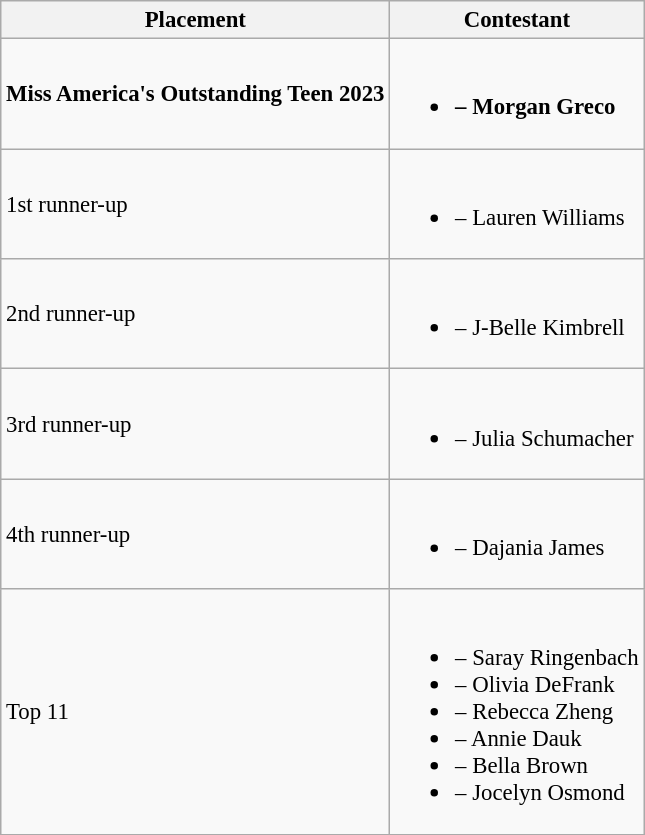<table class="wikitable sortable" style="font-size: 95%;">
<tr>
<th>Placement</th>
<th>Contestant</th>
</tr>
<tr>
<td><strong>Miss America's Outstanding Teen 2023</strong></td>
<td><br><ul><li><strong> – Morgan Greco</strong></li></ul></td>
</tr>
<tr>
<td>1st runner-up</td>
<td><br><ul><li> – Lauren Williams</li></ul></td>
</tr>
<tr>
<td>2nd runner-up</td>
<td><br><ul><li> – J-Belle Kimbrell</li></ul></td>
</tr>
<tr>
<td>3rd runner-up</td>
<td><br><ul><li> – Julia Schumacher</li></ul></td>
</tr>
<tr>
<td>4th runner-up</td>
<td><br><ul><li> – Dajania James</li></ul></td>
</tr>
<tr>
<td>Top 11</td>
<td><br><ul><li> – Saray Ringenbach</li><li> – Olivia DeFrank</li><li> – Rebecca Zheng</li><li> – Annie Dauk</li><li> – Bella Brown</li><li> – Jocelyn Osmond</li></ul></td>
</tr>
</table>
